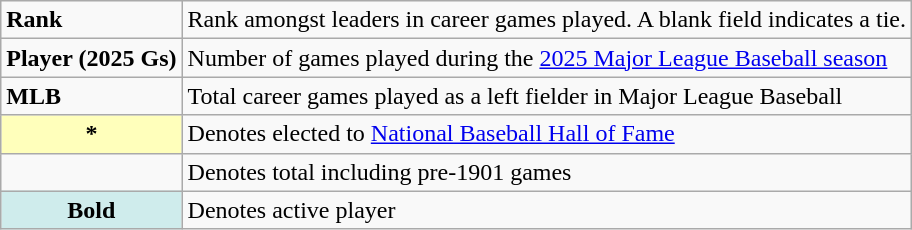<table class="wikitable" style="font-size:100%;">
<tr>
<td><strong>Rank</strong></td>
<td>Rank amongst leaders in career games played. A blank field indicates a tie.</td>
</tr>
<tr>
<td><strong>Player (2025 Gs)</strong></td>
<td>Number of games played during the <a href='#'>2025 Major League Baseball season</a></td>
</tr>
<tr>
<td><strong>MLB</strong></td>
<td>Total career games played as a left fielder in Major League Baseball</td>
</tr>
<tr>
<th scope="row" style="background-color:#ffffbb">*</th>
<td>Denotes elected to <a href='#'>National Baseball Hall of Fame</a> <br></td>
</tr>
<tr>
<td></td>
<td>Denotes total including pre-1901 games</td>
</tr>
<tr>
<th scope="row" style="background:#cfecec;"><strong>Bold</strong></th>
<td>Denotes active player<br></td>
</tr>
</table>
